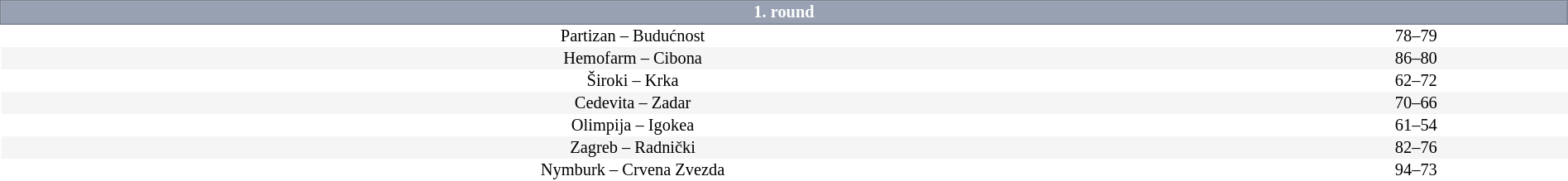<table border=0 cellspacing=0 cellpadding=1em style="font-size: 85%; border-collapse: collapse;" width=100%>
<tr>
<td colspan=5 bgcolor=#98A1B2 style="border:1px solid #7A8392; text-align:center; color:#FFFFFF;"><strong>1. round</strong></td>
</tr>
<tr align=center bgcolor=#FFFFFF>
<td>Partizan – Budućnost</td>
<td>78–79</td>
</tr>
<tr align=center bgcolor=#f5f5f5>
<td>Hemofarm – Cibona</td>
<td>86–80</td>
</tr>
<tr align=center bgcolor=#FFFFFF>
<td>Široki – Krka</td>
<td>62–72</td>
</tr>
<tr align=center bgcolor=#f5f5f5>
<td>Cedevita – Zadar</td>
<td>70–66</td>
</tr>
<tr align=center bgcolor=#FFFFFF>
<td>Olimpija – Igokea</td>
<td>61–54</td>
</tr>
<tr align=center bgcolor=#f5f5f5>
<td>Zagreb – Radnički</td>
<td>82–76</td>
</tr>
<tr align=center bgcolor=#FFFFFF>
<td>Nymburk – Crvena Zvezda</td>
<td>94–73</td>
</tr>
</table>
